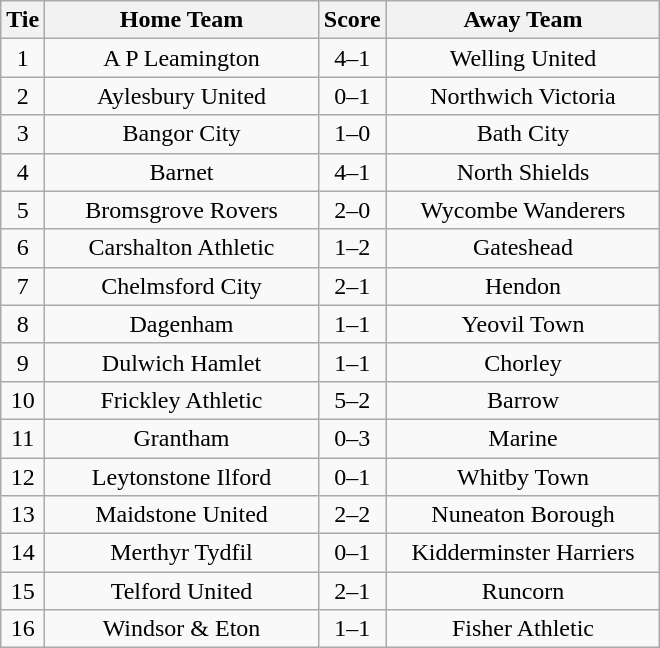<table class="wikitable" style="text-align:center;">
<tr>
<th width=20>Tie</th>
<th width=175>Home Team</th>
<th width=20>Score</th>
<th width=175>Away Team</th>
</tr>
<tr>
<td>1</td>
<td>A P Leamington</td>
<td>4–1</td>
<td>Welling United</td>
</tr>
<tr>
<td>2</td>
<td>Aylesbury United</td>
<td>0–1</td>
<td>Northwich Victoria</td>
</tr>
<tr>
<td>3</td>
<td>Bangor City</td>
<td>1–0</td>
<td>Bath City</td>
</tr>
<tr>
<td>4</td>
<td>Barnet</td>
<td>4–1</td>
<td>North Shields</td>
</tr>
<tr>
<td>5</td>
<td>Bromsgrove Rovers</td>
<td>2–0</td>
<td>Wycombe Wanderers</td>
</tr>
<tr>
<td>6</td>
<td>Carshalton Athletic</td>
<td>1–2</td>
<td>Gateshead</td>
</tr>
<tr>
<td>7</td>
<td>Chelmsford City</td>
<td>2–1</td>
<td>Hendon</td>
</tr>
<tr>
<td>8</td>
<td>Dagenham</td>
<td>1–1</td>
<td>Yeovil Town</td>
</tr>
<tr>
<td>9</td>
<td>Dulwich Hamlet</td>
<td>1–1</td>
<td>Chorley</td>
</tr>
<tr>
<td>10</td>
<td>Frickley Athletic</td>
<td>5–2</td>
<td>Barrow</td>
</tr>
<tr>
<td>11</td>
<td>Grantham</td>
<td>0–3</td>
<td>Marine</td>
</tr>
<tr>
<td>12</td>
<td>Leytonstone Ilford</td>
<td>0–1</td>
<td>Whitby Town</td>
</tr>
<tr>
<td>13</td>
<td>Maidstone United</td>
<td>2–2</td>
<td>Nuneaton Borough</td>
</tr>
<tr>
<td>14</td>
<td>Merthyr Tydfil</td>
<td>0–1</td>
<td>Kidderminster Harriers</td>
</tr>
<tr>
<td>15</td>
<td>Telford United</td>
<td>2–1</td>
<td>Runcorn</td>
</tr>
<tr>
<td>16</td>
<td>Windsor & Eton</td>
<td>1–1</td>
<td>Fisher Athletic</td>
</tr>
</table>
